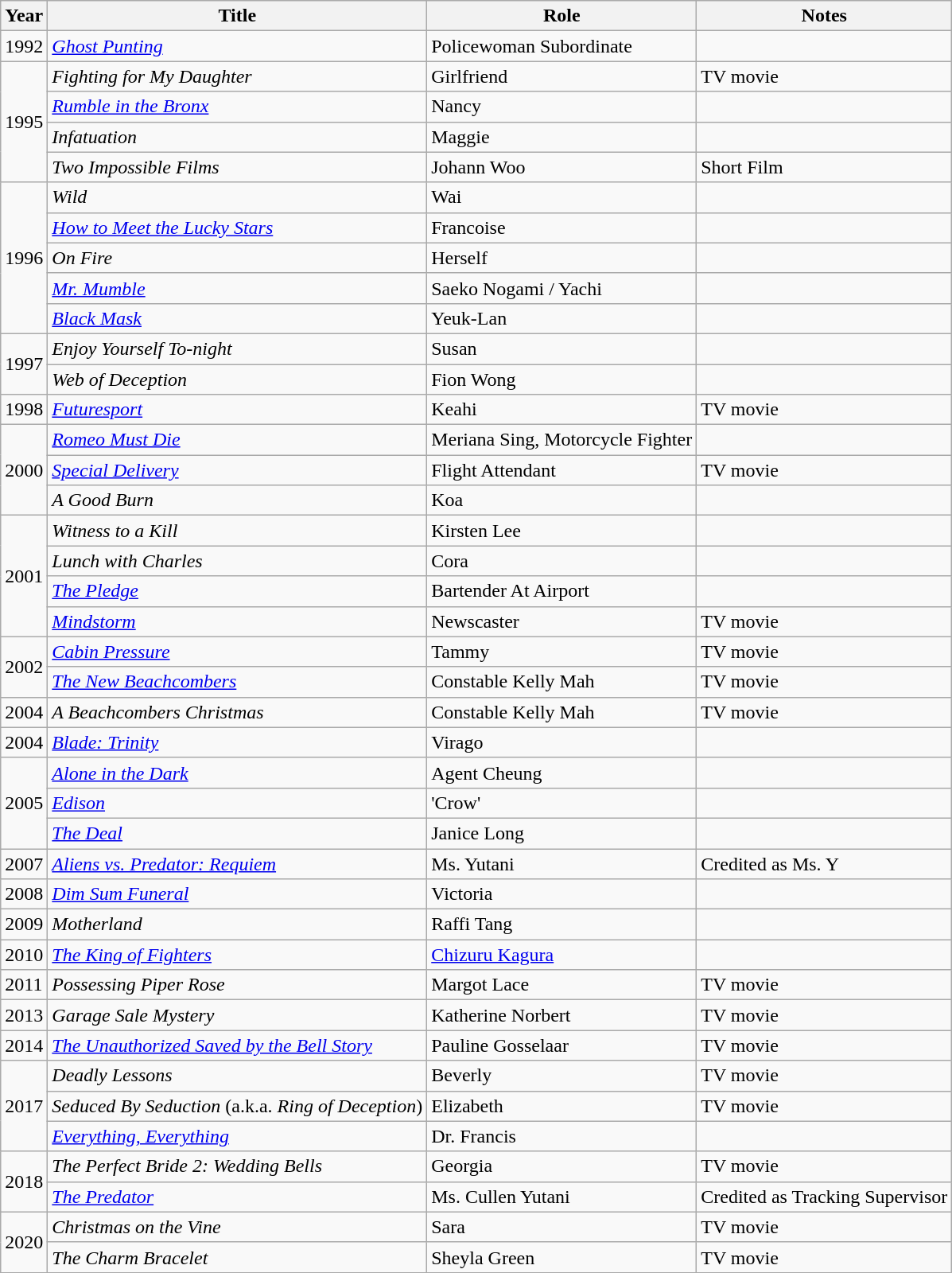<table class="wikitable sortable">
<tr>
<th>Year</th>
<th>Title</th>
<th>Role</th>
<th class="unsortable">Notes</th>
</tr>
<tr>
<td>1992</td>
<td><em><a href='#'>Ghost Punting</a></em></td>
<td>Policewoman Subordinate</td>
<td></td>
</tr>
<tr>
<td rowspan="4">1995</td>
<td><em>Fighting for My Daughter</em></td>
<td>Girlfriend</td>
<td>TV movie</td>
</tr>
<tr>
<td><em><a href='#'>Rumble in the Bronx</a></em></td>
<td>Nancy</td>
<td></td>
</tr>
<tr>
<td><em>Infatuation</em></td>
<td>Maggie</td>
<td></td>
</tr>
<tr>
<td><em>Two Impossible Films</em></td>
<td>Johann Woo</td>
<td>Short Film</td>
</tr>
<tr>
<td rowspan="5">1996</td>
<td><em>Wild </em></td>
<td>Wai</td>
<td></td>
</tr>
<tr>
<td><em><a href='#'>How to Meet the Lucky Stars</a></em></td>
<td>Francoise</td>
<td></td>
</tr>
<tr>
<td><em>On Fire</em></td>
<td>Herself</td>
<td></td>
</tr>
<tr>
<td><em><a href='#'>Mr. Mumble</a></em></td>
<td>Saeko Nogami / Yachi</td>
<td></td>
</tr>
<tr>
<td><em><a href='#'>Black Mask</a></em></td>
<td>Yeuk-Lan</td>
<td></td>
</tr>
<tr>
<td rowspan="2">1997</td>
<td><em>Enjoy Yourself To-night</em></td>
<td>Susan</td>
<td></td>
</tr>
<tr>
<td><em>Web of Deception</em></td>
<td>Fion Wong</td>
<td></td>
</tr>
<tr>
<td>1998</td>
<td><em><a href='#'>Futuresport</a></em></td>
<td>Keahi</td>
<td>TV movie</td>
</tr>
<tr>
<td rowspan="3">2000</td>
<td><em><a href='#'>Romeo Must Die</a></em></td>
<td>Meriana Sing, Motorcycle Fighter</td>
<td></td>
</tr>
<tr>
<td><em><a href='#'>Special Delivery</a></em></td>
<td>Flight Attendant</td>
<td>TV movie</td>
</tr>
<tr>
<td data-sort-value="Good Burn, A"><em>A Good Burn</em></td>
<td>Koa</td>
<td></td>
</tr>
<tr>
<td rowspan="4">2001</td>
<td><em>Witness to a Kill</em></td>
<td>Kirsten Lee</td>
<td></td>
</tr>
<tr>
<td><em>Lunch with Charles</em></td>
<td>Cora</td>
<td></td>
</tr>
<tr>
<td data-sort-value="Pledge, The"><em><a href='#'>The Pledge</a></em></td>
<td>Bartender At Airport</td>
<td></td>
</tr>
<tr>
<td><em><a href='#'>Mindstorm</a></em></td>
<td>Newscaster</td>
<td>TV movie</td>
</tr>
<tr>
<td rowspan="2">2002</td>
<td><em><a href='#'>Cabin Pressure</a></em></td>
<td>Tammy</td>
<td>TV movie</td>
</tr>
<tr>
<td data-sort-value="New Beachcombers, The"><em><a href='#'>The New Beachcombers</a></em></td>
<td>Constable Kelly Mah</td>
<td>TV movie</td>
</tr>
<tr>
<td>2004</td>
<td data-sort-value="Beachcombers Christmas, A"><em>A Beachcombers Christmas</em></td>
<td>Constable Kelly Mah</td>
<td>TV movie</td>
</tr>
<tr>
<td>2004</td>
<td><em><a href='#'>Blade: Trinity</a></em></td>
<td>Virago</td>
<td></td>
</tr>
<tr>
<td rowspan="3">2005</td>
<td><em><a href='#'>Alone in the Dark</a></em></td>
<td>Agent Cheung</td>
<td></td>
</tr>
<tr>
<td><em><a href='#'>Edison</a></em></td>
<td>'Crow'</td>
<td></td>
</tr>
<tr>
<td data-sort-value="Deal, The"><em><a href='#'>The Deal</a></em></td>
<td>Janice Long</td>
<td></td>
</tr>
<tr>
<td>2007</td>
<td><em><a href='#'>Aliens vs. Predator: Requiem</a></em></td>
<td>Ms. Yutani</td>
<td>Credited as Ms. Y</td>
</tr>
<tr>
<td>2008</td>
<td><em><a href='#'>Dim Sum Funeral</a></em></td>
<td>Victoria</td>
<td></td>
</tr>
<tr>
<td>2009</td>
<td><em>Motherland</em></td>
<td>Raffi Tang</td>
<td></td>
</tr>
<tr>
<td>2010</td>
<td data-sort-value="King of Fighters, The"><em><a href='#'>The King of Fighters</a></em></td>
<td><a href='#'>Chizuru Kagura</a></td>
<td></td>
</tr>
<tr>
<td>2011</td>
<td><em>Possessing Piper Rose</em></td>
<td>Margot Lace</td>
<td>TV movie</td>
</tr>
<tr>
<td>2013</td>
<td><em>Garage Sale Mystery</em></td>
<td>Katherine Norbert</td>
<td>TV movie</td>
</tr>
<tr>
<td>2014</td>
<td data-sort-value="Unauthorized Saved by the Bell Story, The"><em><a href='#'>The Unauthorized Saved by the Bell Story</a></em></td>
<td>Pauline Gosselaar</td>
<td>TV movie</td>
</tr>
<tr>
<td rowspan="3">2017</td>
<td><em>Deadly Lessons</em></td>
<td>Beverly</td>
<td>TV movie</td>
</tr>
<tr>
<td><em>Seduced By Seduction</em> (a.k.a. <em>Ring of Deception</em>)</td>
<td>Elizabeth</td>
<td>TV movie</td>
</tr>
<tr>
<td><em><a href='#'>Everything, Everything</a></em></td>
<td>Dr. Francis</td>
<td></td>
</tr>
<tr>
<td rowspan="2">2018</td>
<td data-sort-value="Perfect Bride 2: Wedding Bells, The"><em>The Perfect Bride 2: Wedding Bells</em></td>
<td>Georgia</td>
<td>TV movie</td>
</tr>
<tr>
<td data-sort-value="Predator, The"><em><a href='#'>The Predator</a></em></td>
<td>Ms. Cullen Yutani</td>
<td>Credited as Tracking Supervisor</td>
</tr>
<tr>
<td rowspan="2">2020</td>
<td><em>Christmas on the Vine</em></td>
<td>Sara</td>
<td>TV movie</td>
</tr>
<tr>
<td data-sort-value="Charm Bracelet, The"><em>The Charm Bracelet</em></td>
<td>Sheyla Green</td>
<td>TV movie</td>
</tr>
</table>
